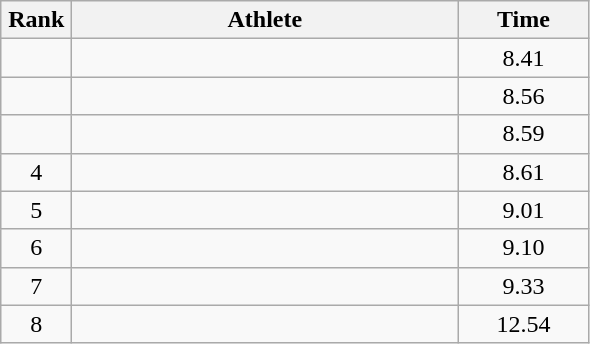<table class=wikitable style="text-align:center">
<tr>
<th width=40>Rank</th>
<th width=250>Athlete</th>
<th width=80>Time</th>
</tr>
<tr>
<td></td>
<td align=left></td>
<td>8.41</td>
</tr>
<tr>
<td></td>
<td align=left></td>
<td>8.56</td>
</tr>
<tr>
<td></td>
<td align=left></td>
<td>8.59</td>
</tr>
<tr>
<td>4</td>
<td align=left></td>
<td>8.61</td>
</tr>
<tr>
<td>5</td>
<td align=left></td>
<td>9.01</td>
</tr>
<tr>
<td>6</td>
<td align=left></td>
<td>9.10</td>
</tr>
<tr>
<td>7</td>
<td align=left></td>
<td>9.33</td>
</tr>
<tr>
<td>8</td>
<td align=left></td>
<td>12.54</td>
</tr>
</table>
